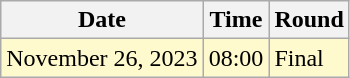<table class="wikitable">
<tr>
<th>Date</th>
<th>Time</th>
<th>Round</th>
</tr>
<tr style=background:lemonchiffon>
<td>November 26, 2023</td>
<td>08:00</td>
<td>Final</td>
</tr>
</table>
